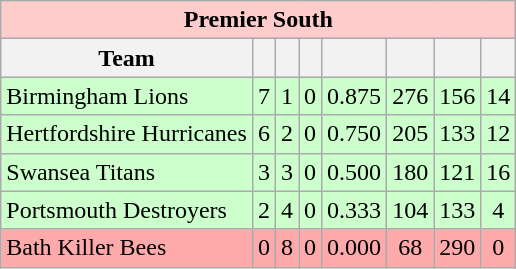<table class="wikitable">
<tr style="background:#fcc;">
<td colspan="8" style="text-align:center;"><strong>Premier South</strong></td>
</tr>
<tr style="background:#efefef;">
<th>Team</th>
<th></th>
<th></th>
<th></th>
<th></th>
<th></th>
<th></th>
<th></th>
</tr>
<tr style="text-align:center; background:#cfc;">
<td align="left">Birmingham Lions</td>
<td>7</td>
<td>1</td>
<td>0</td>
<td>0.875</td>
<td>276</td>
<td>156</td>
<td>14</td>
</tr>
<tr style="text-align:center; background:#cfc;">
<td align="left">Hertfordshire Hurricanes</td>
<td>6</td>
<td>2</td>
<td>0</td>
<td>0.750</td>
<td>205</td>
<td>133</td>
<td>12</td>
</tr>
<tr style="text-align:center; background:#cfc;">
<td align="left">Swansea Titans</td>
<td>3</td>
<td>3</td>
<td>0</td>
<td>0.500</td>
<td>180</td>
<td>121</td>
<td>16</td>
</tr>
<tr style="text-align:center; background:#cfc;">
<td align="left">Portsmouth Destroyers</td>
<td>2</td>
<td>4</td>
<td>0</td>
<td>0.333</td>
<td>104</td>
<td>133</td>
<td>4</td>
</tr>
<tr style="text-align:center; background:#faa;">
<td align="left">Bath Killer Bees</td>
<td>0</td>
<td>8</td>
<td>0</td>
<td>0.000</td>
<td>68</td>
<td>290</td>
<td>0</td>
</tr>
</table>
